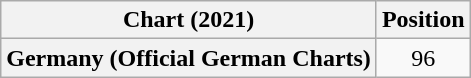<table class="wikitable plainrowheaders" style="text-align:center">
<tr>
<th scope="col">Chart (2021)</th>
<th scope="col">Position</th>
</tr>
<tr>
<th scope="row">Germany (Official German Charts)</th>
<td>96</td>
</tr>
</table>
